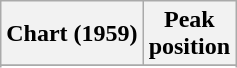<table class="wikitable sortable">
<tr>
<th align="center">Chart (1959)</th>
<th align="center">Peak<br>position</th>
</tr>
<tr>
</tr>
<tr>
</tr>
</table>
